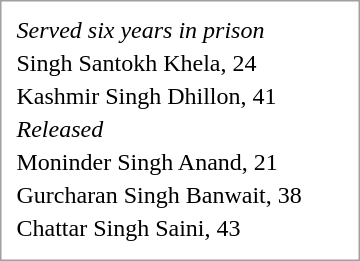<table style="float:right; margin:1em 1em 1em 1em; width:15em; border: 1px solid #a0a0a0; padding: 7px; bg-color=yellow; text-align:left;">
<tr>
<td><em>Served six years in prison</em></td>
</tr>
<tr>
<td>Singh Santokh Khela, 24</td>
</tr>
<tr>
<td>Kashmir Singh Dhillon, 41</td>
</tr>
<tr>
<td><em>Released</em></td>
</tr>
<tr>
<td>Moninder Singh Anand, 21</td>
</tr>
<tr>
<td>Gurcharan Singh Banwait, 38</td>
</tr>
<tr>
<td>Chattar Singh Saini, 43</td>
</tr>
<tr>
</tr>
</table>
